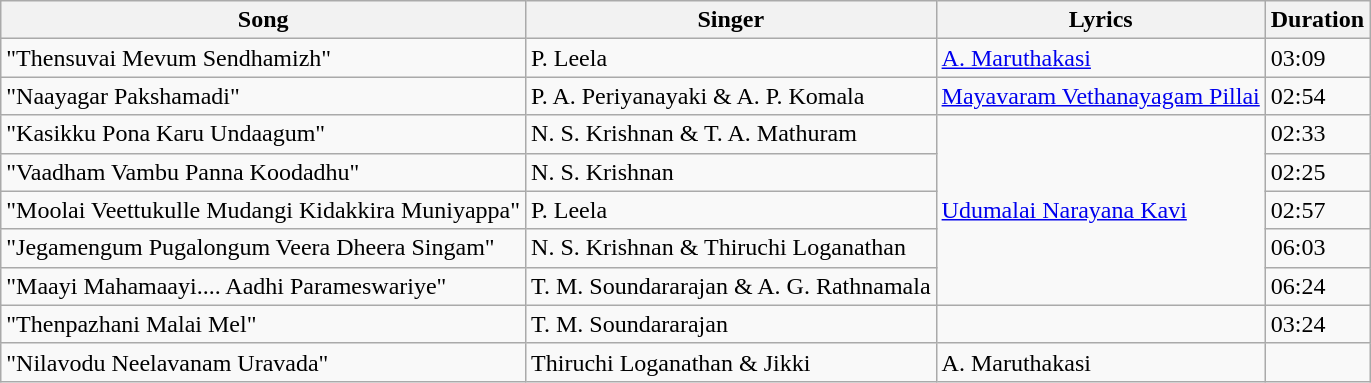<table class="wikitable">
<tr>
<th>Song</th>
<th>Singer</th>
<th>Lyrics</th>
<th>Duration</th>
</tr>
<tr>
<td>"Thensuvai Mevum Sendhamizh"</td>
<td>P. Leela</td>
<td><a href='#'>A. Maruthakasi</a></td>
<td>03:09</td>
</tr>
<tr>
<td>"Naayagar Pakshamadi"</td>
<td>P. A. Periyanayaki & A. P. Komala</td>
<td><a href='#'>Mayavaram Vethanayagam Pillai</a></td>
<td>02:54</td>
</tr>
<tr>
<td>"Kasikku Pona Karu Undaagum"</td>
<td>N. S. Krishnan & T. A. Mathuram</td>
<td rowspan=5><a href='#'>Udumalai Narayana Kavi</a></td>
<td>02:33</td>
</tr>
<tr>
<td>"Vaadham Vambu Panna Koodadhu"</td>
<td>N. S. Krishnan</td>
<td>02:25</td>
</tr>
<tr>
<td>"Moolai Veettukulle Mudangi Kidakkira Muniyappa"</td>
<td>P. Leela</td>
<td>02:57</td>
</tr>
<tr>
<td>"Jegamengum Pugalongum Veera Dheera Singam"</td>
<td>N. S. Krishnan & Thiruchi Loganathan</td>
<td>06:03</td>
</tr>
<tr>
<td>"Maayi Mahamaayi.... Aadhi Parameswariye"</td>
<td>T. M. Soundararajan & A. G. Rathnamala</td>
<td>06:24</td>
</tr>
<tr>
<td>"Thenpazhani Malai Mel"</td>
<td>T. M. Soundararajan</td>
<td></td>
<td>03:24</td>
</tr>
<tr>
<td>"Nilavodu Neelavanam Uravada"</td>
<td>Thiruchi Loganathan & Jikki</td>
<td>A. Maruthakasi</td>
<td></td>
</tr>
</table>
